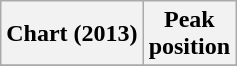<table class="wikitable plainrowheaders" style="text-align:center">
<tr>
<th>Chart (2013)</th>
<th>Peak<br>position</th>
</tr>
<tr>
</tr>
</table>
